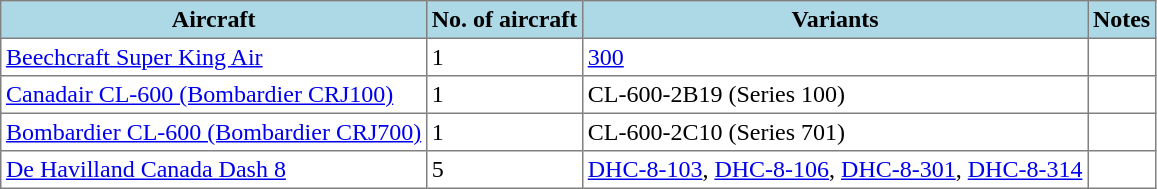<table class="toccolours" border="1" cellpadding="3" style="border-collapse:collapse">
<tr bgcolor=lightblue>
<th>Aircraft</th>
<th>No. of aircraft</th>
<th>Variants</th>
<th>Notes</th>
</tr>
<tr>
<td><a href='#'>Beechcraft Super King Air</a></td>
<td>1</td>
<td><a href='#'>300</a></td>
<td></td>
</tr>
<tr>
<td><a href='#'>Canadair CL-600 (Bombardier CRJ100)</a></td>
<td>1</td>
<td>CL-600-2B19 (Series 100)</td>
<td></td>
</tr>
<tr>
<td><a href='#'>Bombardier CL-600 (Bombardier CRJ700)</a></td>
<td>1</td>
<td>CL-600-2C10 (Series 701)</td>
<td></td>
</tr>
<tr>
<td><a href='#'>De Havilland Canada Dash 8</a></td>
<td>5</td>
<td><a href='#'>DHC-8-103</a>, <a href='#'>DHC-8-106</a>, <a href='#'>DHC-8-301</a>, <a href='#'>DHC-8-314</a></td>
<td></td>
</tr>
</table>
